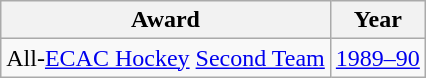<table class="wikitable">
<tr>
<th>Award</th>
<th>Year</th>
</tr>
<tr>
<td>All-<a href='#'>ECAC Hockey</a> <a href='#'>Second Team</a></td>
<td><a href='#'>1989–90</a></td>
</tr>
</table>
